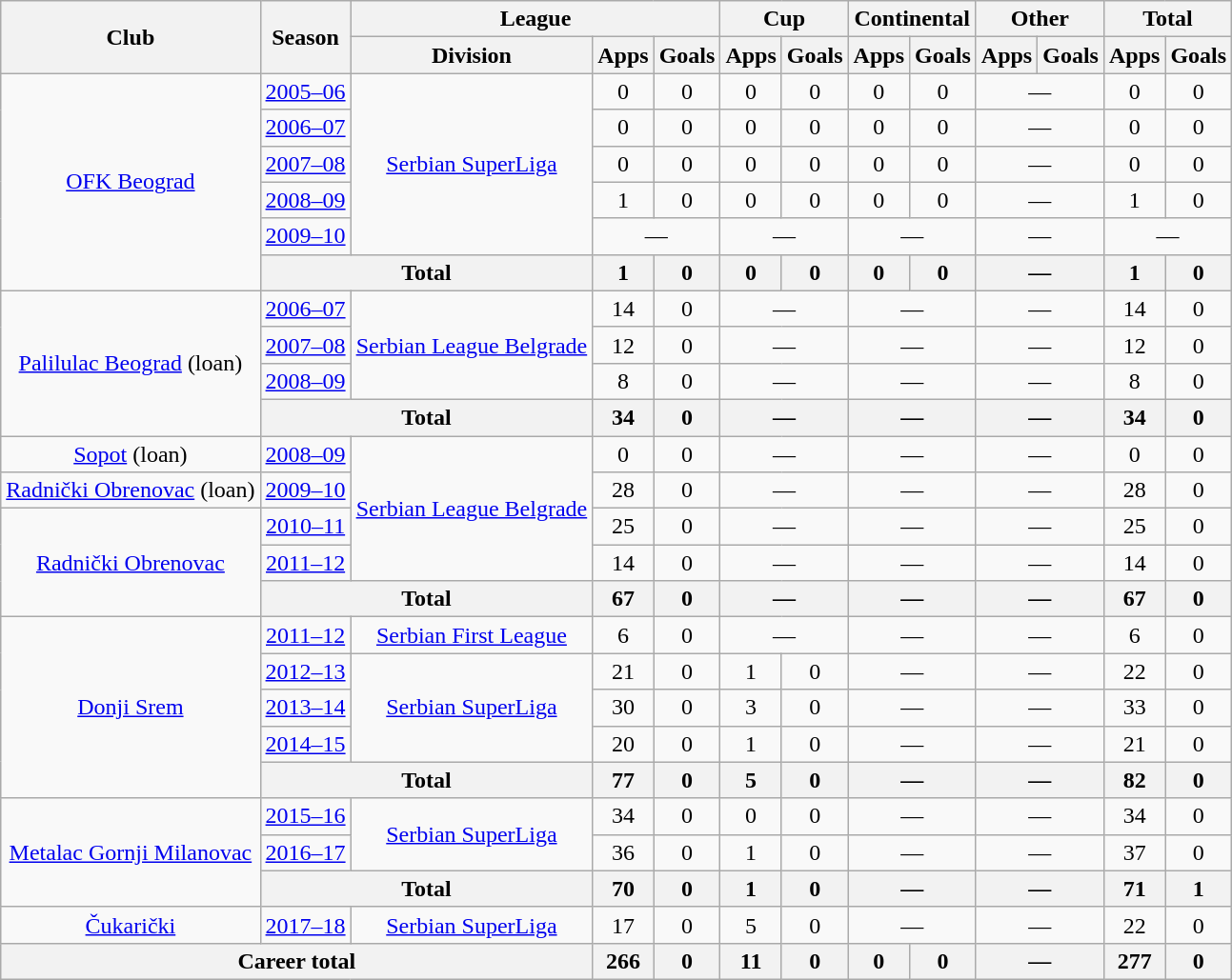<table class="wikitable" style="text-align:center">
<tr>
<th rowspan="2">Club</th>
<th rowspan="2">Season</th>
<th colspan="3">League</th>
<th colspan="2">Cup</th>
<th colspan="2">Continental</th>
<th colspan="2">Other</th>
<th colspan="2">Total</th>
</tr>
<tr>
<th>Division</th>
<th>Apps</th>
<th>Goals</th>
<th>Apps</th>
<th>Goals</th>
<th>Apps</th>
<th>Goals</th>
<th>Apps</th>
<th>Goals</th>
<th>Apps</th>
<th>Goals</th>
</tr>
<tr>
<td rowspan="6"><a href='#'>OFK Beograd</a></td>
<td><a href='#'>2005–06</a></td>
<td rowspan=5><a href='#'>Serbian SuperLiga</a></td>
<td>0</td>
<td>0</td>
<td>0</td>
<td>0</td>
<td>0</td>
<td>0</td>
<td colspan="2">—</td>
<td>0</td>
<td>0</td>
</tr>
<tr>
<td><a href='#'>2006–07</a></td>
<td>0</td>
<td>0</td>
<td>0</td>
<td>0</td>
<td>0</td>
<td>0</td>
<td colspan="2">—</td>
<td>0</td>
<td>0</td>
</tr>
<tr>
<td><a href='#'>2007–08</a></td>
<td>0</td>
<td>0</td>
<td>0</td>
<td>0</td>
<td>0</td>
<td>0</td>
<td colspan="2">—</td>
<td>0</td>
<td>0</td>
</tr>
<tr>
<td><a href='#'>2008–09</a></td>
<td>1</td>
<td>0</td>
<td>0</td>
<td>0</td>
<td>0</td>
<td>0</td>
<td colspan="2">—</td>
<td>1</td>
<td>0</td>
</tr>
<tr>
<td><a href='#'>2009–10</a></td>
<td colspan="2">—</td>
<td colspan="2">—</td>
<td colspan="2">—</td>
<td colspan="2">—</td>
<td colspan="2">—</td>
</tr>
<tr>
<th colspan="2">Total</th>
<th>1</th>
<th>0</th>
<th>0</th>
<th>0</th>
<th>0</th>
<th>0</th>
<th colspan="2">—</th>
<th>1</th>
<th>0</th>
</tr>
<tr>
<td rowspan="4"><a href='#'>Palilulac Beograd</a> (loan)</td>
<td><a href='#'>2006–07</a></td>
<td rowspan=3><a href='#'>Serbian League Belgrade</a></td>
<td>14</td>
<td>0</td>
<td colspan="2">—</td>
<td colspan="2">—</td>
<td colspan="2">—</td>
<td>14</td>
<td>0</td>
</tr>
<tr>
<td><a href='#'>2007–08</a></td>
<td>12</td>
<td>0</td>
<td colspan="2">—</td>
<td colspan="2">—</td>
<td colspan="2">—</td>
<td>12</td>
<td>0</td>
</tr>
<tr>
<td><a href='#'>2008–09</a></td>
<td>8</td>
<td>0</td>
<td colspan="2">—</td>
<td colspan="2">—</td>
<td colspan="2">—</td>
<td>8</td>
<td>0</td>
</tr>
<tr>
<th colspan="2">Total</th>
<th>34</th>
<th>0</th>
<th colspan="2">—</th>
<th colspan="2">—</th>
<th colspan="2">—</th>
<th>34</th>
<th>0</th>
</tr>
<tr>
<td><a href='#'>Sopot</a> (loan)</td>
<td><a href='#'>2008–09</a></td>
<td rowspan=4><a href='#'>Serbian League Belgrade</a></td>
<td>0</td>
<td>0</td>
<td colspan="2">—</td>
<td colspan="2">—</td>
<td colspan="2">—</td>
<td>0</td>
<td>0</td>
</tr>
<tr>
<td><a href='#'>Radnički Obrenovac</a> (loan)</td>
<td><a href='#'>2009–10</a></td>
<td>28</td>
<td>0</td>
<td colspan="2">—</td>
<td colspan="2">—</td>
<td colspan="2">—</td>
<td>28</td>
<td>0</td>
</tr>
<tr>
<td rowspan="3"><a href='#'>Radnički Obrenovac</a></td>
<td><a href='#'>2010–11</a></td>
<td>25</td>
<td>0</td>
<td colspan="2">—</td>
<td colspan="2">—</td>
<td colspan="2">—</td>
<td>25</td>
<td>0</td>
</tr>
<tr>
<td><a href='#'>2011–12</a></td>
<td>14</td>
<td>0</td>
<td colspan="2">—</td>
<td colspan="2">—</td>
<td colspan="2">—</td>
<td>14</td>
<td>0</td>
</tr>
<tr>
<th colspan="2">Total</th>
<th>67</th>
<th>0</th>
<th colspan="2">—</th>
<th colspan="2">—</th>
<th colspan="2">—</th>
<th>67</th>
<th>0</th>
</tr>
<tr>
<td rowspan="5"><a href='#'>Donji Srem</a></td>
<td><a href='#'>2011–12</a></td>
<td><a href='#'>Serbian First League</a></td>
<td>6</td>
<td>0</td>
<td colspan="2">—</td>
<td colspan="2">—</td>
<td colspan="2">—</td>
<td>6</td>
<td>0</td>
</tr>
<tr>
<td><a href='#'>2012–13</a></td>
<td rowspan=3><a href='#'>Serbian SuperLiga</a></td>
<td>21</td>
<td>0</td>
<td>1</td>
<td>0</td>
<td colspan="2">—</td>
<td colspan="2">—</td>
<td>22</td>
<td>0</td>
</tr>
<tr>
<td><a href='#'>2013–14</a></td>
<td>30</td>
<td>0</td>
<td>3</td>
<td>0</td>
<td colspan="2">—</td>
<td colspan="2">—</td>
<td>33</td>
<td>0</td>
</tr>
<tr>
<td><a href='#'>2014–15</a></td>
<td>20</td>
<td>0</td>
<td>1</td>
<td>0</td>
<td colspan="2">—</td>
<td colspan="2">—</td>
<td>21</td>
<td>0</td>
</tr>
<tr>
<th colspan="2">Total</th>
<th>77</th>
<th>0</th>
<th>5</th>
<th>0</th>
<th colspan="2">—</th>
<th colspan="2">—</th>
<th>82</th>
<th>0</th>
</tr>
<tr>
<td rowspan="3"><a href='#'>Metalac Gornji Milanovac</a></td>
<td><a href='#'>2015–16</a></td>
<td rowspan=2><a href='#'>Serbian SuperLiga</a></td>
<td>34</td>
<td>0</td>
<td>0</td>
<td>0</td>
<td colspan="2">—</td>
<td colspan="2">—</td>
<td>34</td>
<td>0</td>
</tr>
<tr>
<td><a href='#'>2016–17</a></td>
<td>36</td>
<td>0</td>
<td>1</td>
<td>0</td>
<td colspan="2">—</td>
<td colspan="2">—</td>
<td>37</td>
<td>0</td>
</tr>
<tr>
<th colspan="2">Total</th>
<th>70</th>
<th>0</th>
<th>1</th>
<th>0</th>
<th colspan="2">—</th>
<th colspan="2">—</th>
<th>71</th>
<th>1</th>
</tr>
<tr>
<td><a href='#'>Čukarički</a></td>
<td><a href='#'>2017–18</a></td>
<td><a href='#'>Serbian SuperLiga</a></td>
<td>17</td>
<td>0</td>
<td>5</td>
<td>0</td>
<td colspan="2">—</td>
<td colspan="2">—</td>
<td>22</td>
<td>0</td>
</tr>
<tr>
<th colspan="3">Career total</th>
<th>266</th>
<th>0</th>
<th>11</th>
<th>0</th>
<th>0</th>
<th>0</th>
<th colspan="2">—</th>
<th>277</th>
<th>0</th>
</tr>
</table>
